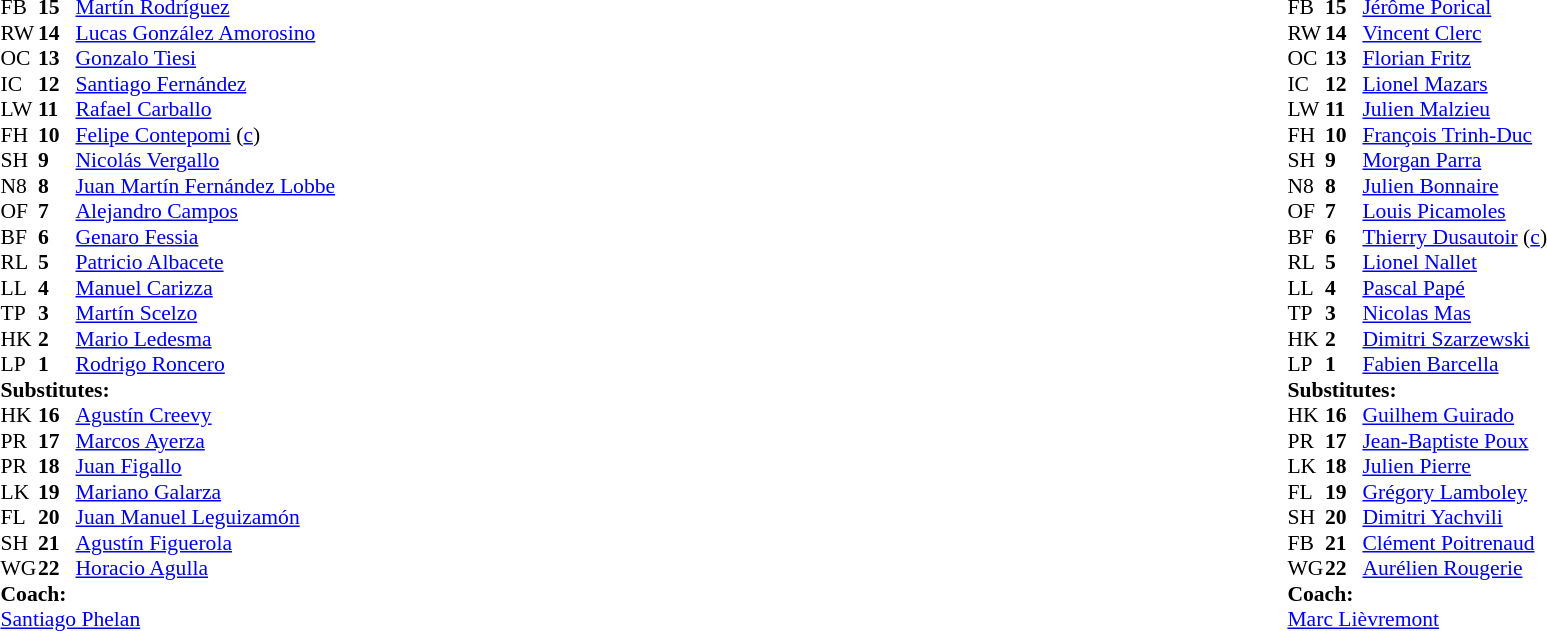<table style="width:100%;">
<tr>
<td style="vertical-align:top; width:50%;"><br><table style="font-size: 90%" cellspacing="0" cellpadding="0">
<tr>
<th width="25"></th>
<th width="25"></th>
</tr>
<tr>
<td>FB</td>
<td><strong>15</strong></td>
<td><a href='#'>Martín Rodríguez</a></td>
</tr>
<tr>
<td>RW</td>
<td><strong>14</strong></td>
<td><a href='#'>Lucas González Amorosino</a></td>
</tr>
<tr>
<td>OC</td>
<td><strong>13</strong></td>
<td><a href='#'>Gonzalo Tiesi</a></td>
</tr>
<tr>
<td>IC</td>
<td><strong>12</strong></td>
<td><a href='#'>Santiago Fernández</a></td>
</tr>
<tr>
<td>LW</td>
<td><strong>11</strong></td>
<td><a href='#'>Rafael Carballo</a></td>
</tr>
<tr>
<td>FH</td>
<td><strong>10</strong></td>
<td><a href='#'>Felipe Contepomi</a> (<a href='#'>c</a>)</td>
</tr>
<tr>
<td>SH</td>
<td><strong>9</strong></td>
<td><a href='#'>Nicolás Vergallo</a></td>
</tr>
<tr>
<td>N8</td>
<td><strong>8</strong></td>
<td><a href='#'>Juan Martín Fernández Lobbe</a></td>
</tr>
<tr>
<td>OF</td>
<td><strong>7</strong></td>
<td><a href='#'>Alejandro Campos</a></td>
</tr>
<tr>
<td>BF</td>
<td><strong>6</strong></td>
<td><a href='#'>Genaro Fessia</a></td>
</tr>
<tr>
<td>RL</td>
<td><strong>5</strong></td>
<td><a href='#'>Patricio Albacete</a></td>
</tr>
<tr>
<td>LL</td>
<td><strong>4</strong></td>
<td><a href='#'>Manuel Carizza</a></td>
</tr>
<tr>
<td>TP</td>
<td><strong>3</strong></td>
<td><a href='#'>Martín Scelzo</a></td>
</tr>
<tr>
<td>HK</td>
<td><strong>2</strong></td>
<td><a href='#'>Mario Ledesma</a></td>
</tr>
<tr>
<td>LP</td>
<td><strong>1</strong></td>
<td><a href='#'>Rodrigo Roncero</a></td>
</tr>
<tr>
<td colspan=3><strong>Substitutes:</strong></td>
</tr>
<tr>
<td>HK</td>
<td><strong>16</strong></td>
<td><a href='#'>Agustín Creevy</a></td>
</tr>
<tr>
<td>PR</td>
<td><strong>17</strong></td>
<td><a href='#'>Marcos Ayerza</a></td>
</tr>
<tr>
<td>PR</td>
<td><strong>18</strong></td>
<td><a href='#'>Juan Figallo</a></td>
</tr>
<tr>
<td>LK</td>
<td><strong>19</strong></td>
<td><a href='#'>Mariano Galarza</a></td>
</tr>
<tr>
<td>FL</td>
<td><strong>20</strong></td>
<td><a href='#'>Juan Manuel Leguizamón</a></td>
</tr>
<tr>
<td>SH</td>
<td><strong>21</strong></td>
<td><a href='#'>Agustín Figuerola</a></td>
</tr>
<tr>
<td>WG</td>
<td><strong>22</strong></td>
<td><a href='#'>Horacio Agulla</a></td>
</tr>
<tr>
<td colspan="3"><strong>Coach:</strong></td>
</tr>
<tr>
<td colspan="4"><a href='#'>Santiago Phelan</a></td>
</tr>
</table>
</td>
<td style="vertical-align:top; width:50%;"><br><table cellspacing="0" cellpadding="0" style="font-size:90%; margin:auto;">
<tr>
<th width="25"></th>
<th width="25"></th>
</tr>
<tr>
<td>FB</td>
<td><strong>15</strong></td>
<td><a href='#'>Jérôme Porical</a></td>
</tr>
<tr>
<td>RW</td>
<td><strong>14</strong></td>
<td><a href='#'>Vincent Clerc</a></td>
</tr>
<tr>
<td>OC</td>
<td><strong>13</strong></td>
<td><a href='#'>Florian Fritz</a></td>
</tr>
<tr>
<td>IC</td>
<td><strong>12</strong></td>
<td><a href='#'>Lionel Mazars</a></td>
</tr>
<tr>
<td>LW</td>
<td><strong>11</strong></td>
<td><a href='#'>Julien Malzieu</a></td>
</tr>
<tr>
<td>FH</td>
<td><strong>10</strong></td>
<td><a href='#'>François Trinh-Duc</a></td>
</tr>
<tr>
<td>SH</td>
<td><strong>9</strong></td>
<td><a href='#'>Morgan Parra</a></td>
</tr>
<tr>
<td>N8</td>
<td><strong>8</strong></td>
<td><a href='#'>Julien Bonnaire</a></td>
</tr>
<tr>
<td>OF</td>
<td><strong>7</strong></td>
<td><a href='#'>Louis Picamoles</a></td>
</tr>
<tr>
<td>BF</td>
<td><strong>6</strong></td>
<td><a href='#'>Thierry Dusautoir</a> (<a href='#'>c</a>)</td>
</tr>
<tr>
<td>RL</td>
<td><strong>5</strong></td>
<td><a href='#'>Lionel Nallet</a></td>
</tr>
<tr>
<td>LL</td>
<td><strong>4</strong></td>
<td><a href='#'>Pascal Papé</a></td>
</tr>
<tr>
<td>TP</td>
<td><strong>3</strong></td>
<td><a href='#'>Nicolas Mas</a></td>
</tr>
<tr>
<td>HK</td>
<td><strong>2</strong></td>
<td><a href='#'>Dimitri Szarzewski</a></td>
</tr>
<tr>
<td>LP</td>
<td><strong>1</strong></td>
<td><a href='#'>Fabien Barcella</a></td>
</tr>
<tr>
<td colspan=3><strong>Substitutes:</strong></td>
</tr>
<tr>
<td>HK</td>
<td><strong>16</strong></td>
<td><a href='#'>Guilhem Guirado</a></td>
</tr>
<tr>
<td>PR</td>
<td><strong>17</strong></td>
<td><a href='#'>Jean-Baptiste Poux</a></td>
</tr>
<tr>
<td>LK</td>
<td><strong>18</strong></td>
<td><a href='#'>Julien Pierre</a></td>
</tr>
<tr>
<td>FL</td>
<td><strong>19</strong></td>
<td><a href='#'>Grégory Lamboley</a></td>
</tr>
<tr>
<td>SH</td>
<td><strong>20</strong></td>
<td><a href='#'>Dimitri Yachvili</a></td>
</tr>
<tr>
<td>FB</td>
<td><strong>21</strong></td>
<td><a href='#'>Clément Poitrenaud</a></td>
</tr>
<tr>
<td>WG</td>
<td><strong>22</strong></td>
<td><a href='#'>Aurélien Rougerie</a></td>
</tr>
<tr>
<td colspan="3"><strong>Coach:</strong></td>
</tr>
<tr>
<td colspan="4"><a href='#'>Marc Lièvremont</a></td>
</tr>
</table>
</td>
</tr>
</table>
